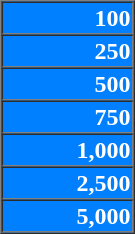<table border=1 cellspacing=0 cellpadding=1 width=90px style="background:#0080FF;color:#FFF;text-align:right">
<tr>
<td><strong>100</strong></td>
</tr>
<tr>
<td><strong>250</strong></td>
</tr>
<tr>
<td><strong>500</strong></td>
</tr>
<tr>
<td><strong>750</strong></td>
</tr>
<tr>
<td><strong>1,000</strong></td>
</tr>
<tr>
<td><strong>2,500</strong></td>
</tr>
<tr>
<td><strong>5,000</strong></td>
</tr>
</table>
